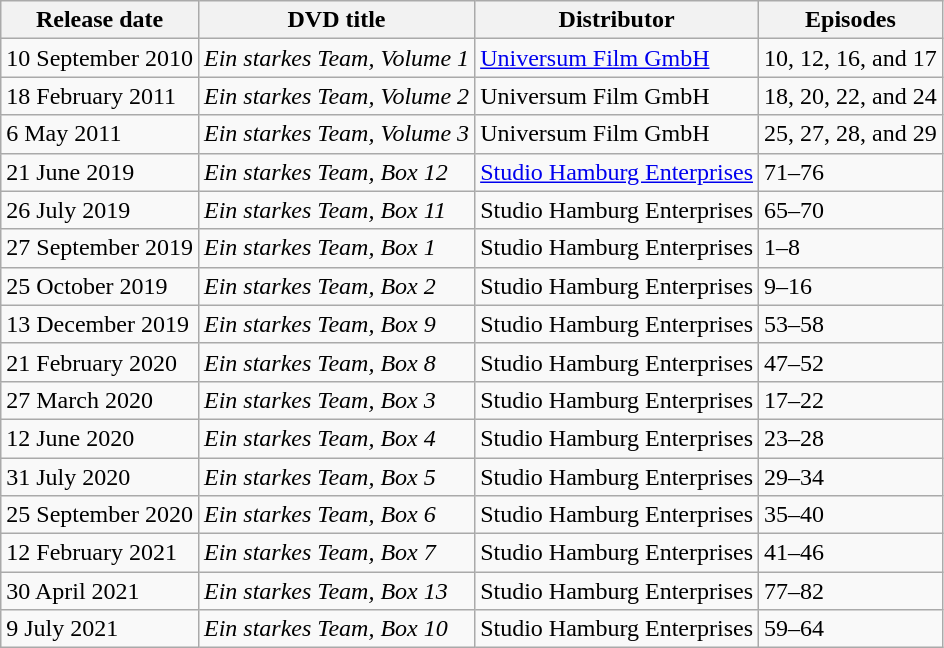<table class="wikitable zebra">
<tr>
<th>Release date</th>
<th>DVD title</th>
<th>Distributor</th>
<th>Episodes</th>
</tr>
<tr>
<td>10 September 2010</td>
<td><em>Ein starkes Team, Volume 1</em></td>
<td><a href='#'>Universum Film GmbH</a></td>
<td>10, 12, 16, and 17</td>
</tr>
<tr>
<td>18 February 2011</td>
<td><em>Ein starkes Team, Volume 2</em></td>
<td>Universum Film GmbH</td>
<td>18, 20, 22, and 24</td>
</tr>
<tr>
<td>6 May 2011</td>
<td><em>Ein starkes Team, Volume 3</em></td>
<td>Universum Film GmbH</td>
<td>25, 27, 28, and 29</td>
</tr>
<tr>
<td>21 June 2019</td>
<td><em>Ein starkes Team, Box 12</em></td>
<td><a href='#'>Studio Hamburg Enterprises</a></td>
<td>71–76</td>
</tr>
<tr>
<td>26 July 2019</td>
<td><em>Ein starkes Team, Box 11</em></td>
<td>Studio Hamburg Enterprises</td>
<td>65–70</td>
</tr>
<tr>
<td>27 September 2019</td>
<td><em>Ein starkes Team, Box 1</em></td>
<td>Studio Hamburg Enterprises</td>
<td>1–8</td>
</tr>
<tr>
<td>25 October 2019</td>
<td><em>Ein starkes Team, Box 2</em></td>
<td>Studio Hamburg Enterprises</td>
<td>9–16</td>
</tr>
<tr>
<td>13 December 2019</td>
<td><em>Ein starkes Team, Box 9</em></td>
<td>Studio Hamburg Enterprises</td>
<td>53–58</td>
</tr>
<tr>
<td>21 February 2020</td>
<td><em>Ein starkes Team, Box 8</em></td>
<td>Studio Hamburg Enterprises</td>
<td>47–52</td>
</tr>
<tr>
<td>27 March 2020</td>
<td><em>Ein starkes Team, Box 3</em></td>
<td>Studio Hamburg Enterprises</td>
<td>17–22</td>
</tr>
<tr>
<td>12 June 2020</td>
<td><em>Ein starkes Team, Box 4</em></td>
<td>Studio Hamburg Enterprises</td>
<td>23–28</td>
</tr>
<tr>
<td>31 July 2020</td>
<td><em>Ein starkes Team, Box 5</em></td>
<td>Studio Hamburg Enterprises</td>
<td>29–34</td>
</tr>
<tr>
<td>25 September 2020</td>
<td><em>Ein starkes Team, Box 6</em></td>
<td>Studio Hamburg Enterprises</td>
<td>35–40</td>
</tr>
<tr>
<td>12 February 2021</td>
<td><em>Ein starkes Team, Box 7</em></td>
<td>Studio Hamburg Enterprises</td>
<td>41–46</td>
</tr>
<tr>
<td>30 April 2021</td>
<td><em>Ein starkes Team, Box 13</em></td>
<td>Studio Hamburg Enterprises</td>
<td>77–82</td>
</tr>
<tr>
<td>9 July 2021</td>
<td><em>Ein starkes Team, Box 10</em></td>
<td>Studio Hamburg Enterprises</td>
<td>59–64</td>
</tr>
</table>
